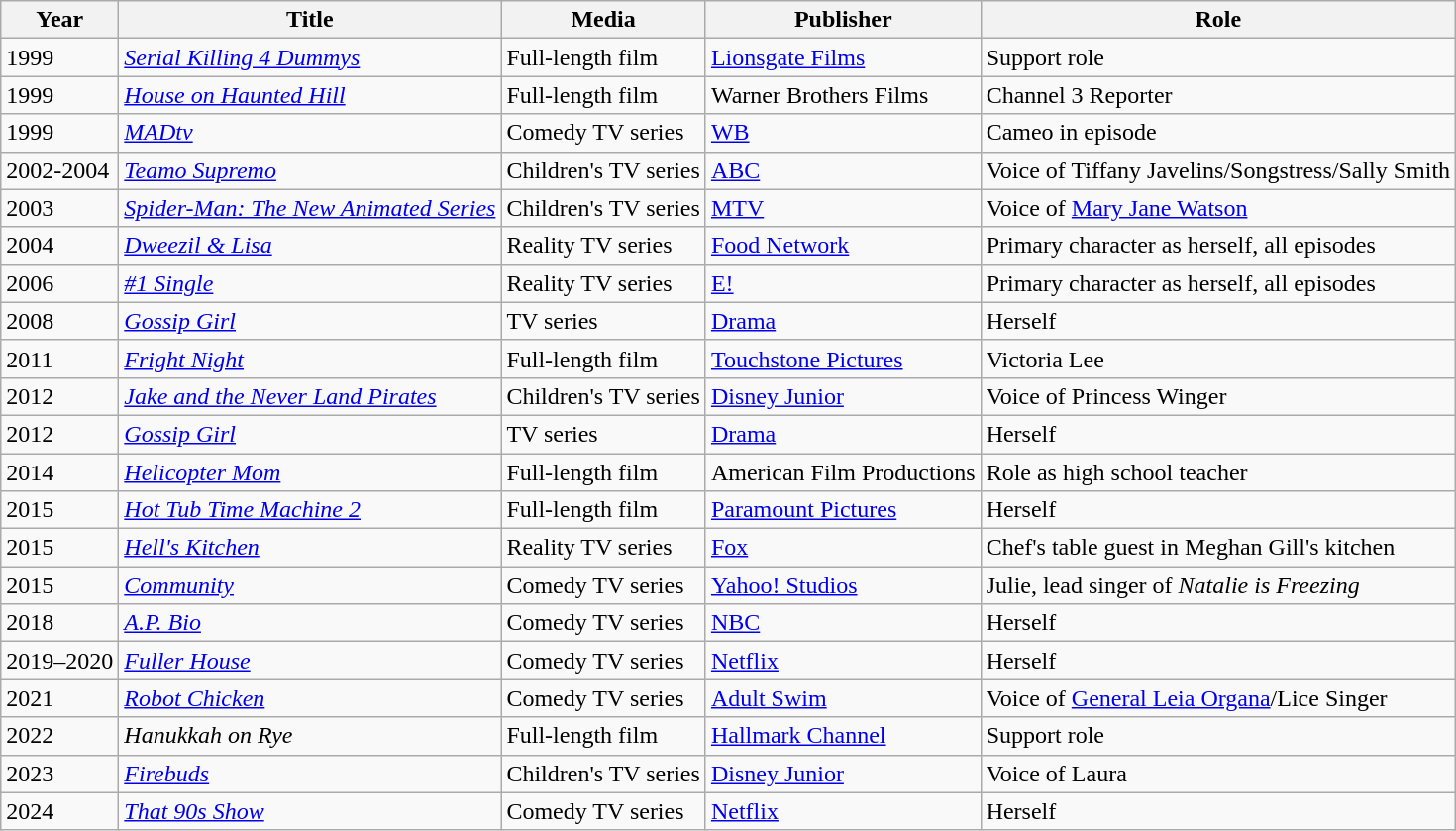<table class="wikitable sortable">
<tr>
<th>Year</th>
<th>Title</th>
<th>Media</th>
<th>Publisher</th>
<th>Role</th>
</tr>
<tr>
<td>1999</td>
<td><em><a href='#'>Serial Killing 4 Dummys</a></em></td>
<td>Full-length film</td>
<td><a href='#'>Lionsgate Films</a></td>
<td>Support role</td>
</tr>
<tr>
<td>1999</td>
<td><em><a href='#'>House on Haunted Hill</a></em></td>
<td>Full-length film</td>
<td>Warner Brothers Films</td>
<td>Channel 3 Reporter</td>
</tr>
<tr>
<td>1999</td>
<td><em><a href='#'>MADtv</a></em></td>
<td>Comedy TV series</td>
<td><a href='#'>WB</a></td>
<td>Cameo in episode</td>
</tr>
<tr>
<td>2002-2004</td>
<td><em><a href='#'>Teamo Supremo</a></em></td>
<td>Children's TV series</td>
<td><a href='#'>ABC</a></td>
<td>Voice of Tiffany Javelins/Songstress/Sally Smith</td>
</tr>
<tr>
<td>2003</td>
<td><em><a href='#'>Spider-Man: The New Animated Series</a></em></td>
<td>Children's TV series</td>
<td><a href='#'>MTV</a></td>
<td>Voice of <a href='#'>Mary Jane Watson</a></td>
</tr>
<tr>
<td>2004</td>
<td><em><a href='#'>Dweezil & Lisa</a></em></td>
<td>Reality TV series</td>
<td><a href='#'>Food Network</a></td>
<td>Primary character as herself, all episodes</td>
</tr>
<tr>
<td>2006</td>
<td><em><a href='#'>#1 Single</a></em></td>
<td>Reality TV series</td>
<td><a href='#'>E!</a></td>
<td>Primary character as herself, all episodes</td>
</tr>
<tr>
<td>2008</td>
<td><em><a href='#'>Gossip Girl</a></em></td>
<td>TV series</td>
<td><a href='#'>Drama</a></td>
<td>Herself</td>
</tr>
<tr>
<td>2011</td>
<td><em><a href='#'>Fright Night</a></em></td>
<td>Full-length film</td>
<td><a href='#'>Touchstone Pictures</a></td>
<td>Victoria Lee</td>
</tr>
<tr>
<td>2012</td>
<td><em><a href='#'>Jake and the Never Land Pirates</a></em></td>
<td>Children's TV series</td>
<td><a href='#'>Disney Junior</a></td>
<td>Voice of Princess Winger</td>
</tr>
<tr>
<td>2012</td>
<td><em><a href='#'>Gossip Girl</a></em></td>
<td>TV series</td>
<td><a href='#'>Drama</a></td>
<td>Herself</td>
</tr>
<tr>
<td>2014</td>
<td><em><a href='#'>Helicopter Mom</a></em></td>
<td>Full-length film</td>
<td>American Film Productions</td>
<td>Role as high school teacher</td>
</tr>
<tr>
<td>2015</td>
<td><em><a href='#'>Hot Tub Time Machine 2</a></em></td>
<td>Full-length film</td>
<td><a href='#'>Paramount Pictures</a></td>
<td>Herself</td>
</tr>
<tr>
<td>2015</td>
<td><em><a href='#'>Hell's Kitchen</a></em></td>
<td>Reality TV series</td>
<td><a href='#'>Fox</a></td>
<td>Chef's table guest in Meghan Gill's kitchen</td>
</tr>
<tr>
<td>2015</td>
<td><em><a href='#'>Community</a></em></td>
<td>Comedy TV series</td>
<td><a href='#'>Yahoo! Studios</a></td>
<td>Julie, lead singer of <em>Natalie is Freezing</em></td>
</tr>
<tr>
<td>2018</td>
<td><em><a href='#'>A.P. Bio</a></em></td>
<td>Comedy TV series</td>
<td><a href='#'>NBC</a></td>
<td>Herself</td>
</tr>
<tr>
<td>2019–2020</td>
<td><em><a href='#'>Fuller House</a></em></td>
<td>Comedy TV series</td>
<td><a href='#'>Netflix</a></td>
<td>Herself</td>
</tr>
<tr>
<td>2021</td>
<td><em><a href='#'>Robot Chicken</a></em></td>
<td>Comedy TV series</td>
<td><a href='#'>Adult Swim</a></td>
<td>Voice of <a href='#'>General Leia Organa</a>/Lice Singer</td>
</tr>
<tr>
<td>2022</td>
<td><em>Hanukkah on Rye</em></td>
<td>Full-length film</td>
<td><a href='#'>Hallmark Channel</a></td>
<td>Support role</td>
</tr>
<tr>
<td>2023</td>
<td><em><a href='#'>Firebuds</a></em></td>
<td>Children's TV series</td>
<td><a href='#'>Disney Junior</a></td>
<td>Voice of Laura</td>
</tr>
<tr>
<td>2024</td>
<td><em><a href='#'>That 90s Show</a></em></td>
<td>Comedy TV series</td>
<td><a href='#'>Netflix</a></td>
<td>Herself</td>
</tr>
</table>
